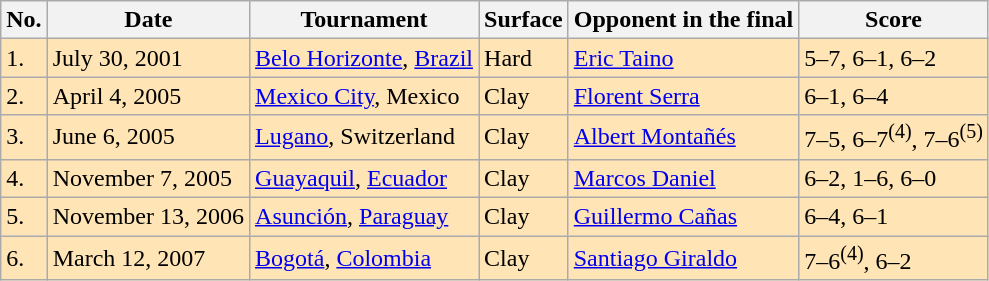<table class="sortable wikitable">
<tr>
<th>No.</th>
<th>Date</th>
<th>Tournament</th>
<th>Surface</th>
<th>Opponent in the final</th>
<th>Score</th>
</tr>
<tr bgcolor="moccasin">
<td>1.</td>
<td>July 30, 2001</td>
<td><a href='#'>Belo Horizonte</a>, <a href='#'>Brazil</a></td>
<td>Hard</td>
<td> <a href='#'>Eric Taino</a></td>
<td>5–7, 6–1, 6–2</td>
</tr>
<tr bgcolor="moccasin">
<td>2.</td>
<td>April 4, 2005</td>
<td><a href='#'>Mexico City</a>, Mexico</td>
<td>Clay</td>
<td> <a href='#'>Florent Serra</a></td>
<td>6–1, 6–4</td>
</tr>
<tr bgcolor="moccasin">
<td>3.</td>
<td>June 6, 2005</td>
<td><a href='#'>Lugano</a>, Switzerland</td>
<td>Clay</td>
<td> <a href='#'>Albert Montañés</a></td>
<td>7–5, 6–7<sup>(4)</sup>, 7–6<sup>(5)</sup></td>
</tr>
<tr bgcolor="moccasin">
<td>4.</td>
<td>November 7, 2005</td>
<td><a href='#'>Guayaquil</a>, <a href='#'>Ecuador</a></td>
<td>Clay</td>
<td> <a href='#'>Marcos Daniel</a></td>
<td>6–2, 1–6, 6–0</td>
</tr>
<tr bgcolor="moccasin">
<td>5.</td>
<td>November 13, 2006</td>
<td><a href='#'>Asunción</a>, <a href='#'>Paraguay</a></td>
<td>Clay</td>
<td> <a href='#'>Guillermo Cañas</a></td>
<td>6–4, 6–1</td>
</tr>
<tr bgcolor="moccasin">
<td>6.</td>
<td>March 12, 2007</td>
<td><a href='#'>Bogotá</a>, <a href='#'>Colombia</a></td>
<td>Clay</td>
<td> <a href='#'>Santiago Giraldo</a></td>
<td>7–6<sup>(4)</sup>, 6–2</td>
</tr>
</table>
